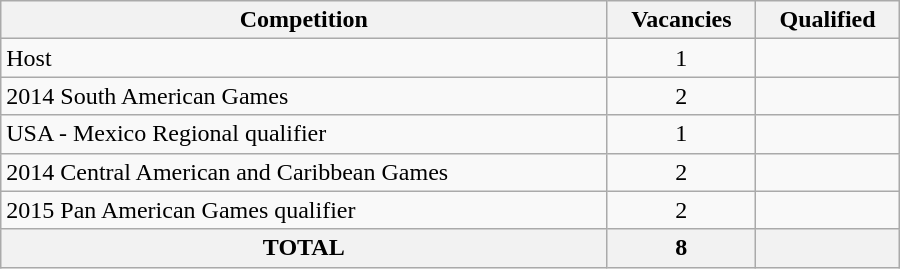<table class = "wikitable" width=600>
<tr>
<th>Competition</th>
<th>Vacancies</th>
<th>Qualified</th>
</tr>
<tr>
<td>Host</td>
<td align="center">1</td>
<td></td>
</tr>
<tr>
<td>2014 South American Games</td>
<td align="center">2</td>
<td><br></td>
</tr>
<tr>
<td>USA - Mexico Regional qualifier</td>
<td align="center">1</td>
<td></td>
</tr>
<tr>
<td>2014 Central American and Caribbean Games</td>
<td align="center">2</td>
<td><br></td>
</tr>
<tr>
<td>2015 Pan American Games qualifier</td>
<td align="center">2</td>
<td><br></td>
</tr>
<tr>
<th>TOTAL</th>
<th>8</th>
<th></th>
</tr>
</table>
